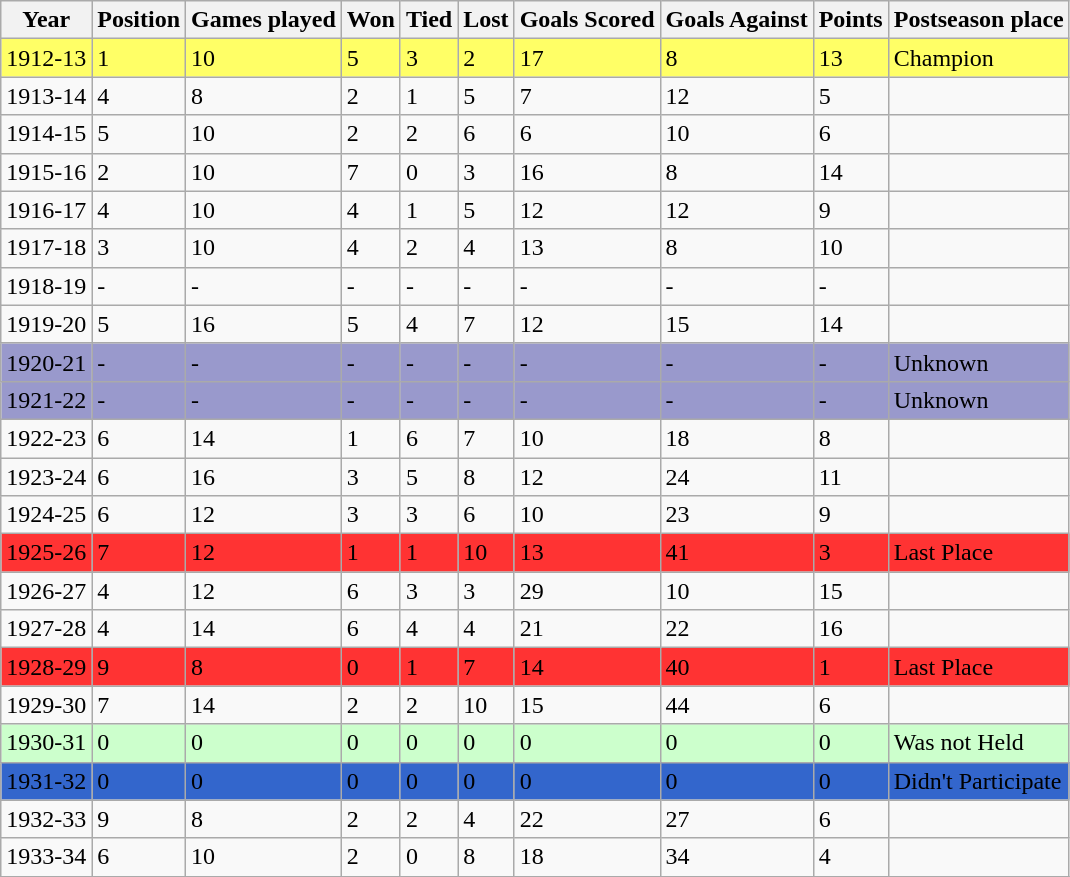<table class="wikitable">
<tr>
<th>Year</th>
<th>Position</th>
<th>Games played</th>
<th>Won</th>
<th>Tied</th>
<th>Lost</th>
<th>Goals Scored</th>
<th>Goals Against</th>
<th>Points</th>
<th>Postseason place</th>
</tr>
<tr bgcolor=#ffff66>
<td>1912-13</td>
<td>1</td>
<td>10</td>
<td>5</td>
<td>3</td>
<td>2</td>
<td>17</td>
<td>8</td>
<td>13</td>
<td>Champion</td>
</tr>
<tr>
<td>1913-14</td>
<td>4</td>
<td>8</td>
<td>2</td>
<td>1</td>
<td>5</td>
<td>7</td>
<td>12</td>
<td>5</td>
<td></td>
</tr>
<tr>
<td>1914-15</td>
<td>5</td>
<td>10</td>
<td>2</td>
<td>2</td>
<td>6</td>
<td>6</td>
<td>10</td>
<td>6</td>
<td></td>
</tr>
<tr>
<td>1915-16</td>
<td>2</td>
<td>10</td>
<td>7</td>
<td>0</td>
<td>3</td>
<td>16</td>
<td>8</td>
<td>14</td>
<td></td>
</tr>
<tr>
<td>1916-17</td>
<td>4</td>
<td>10</td>
<td>4</td>
<td>1</td>
<td>5</td>
<td>12</td>
<td>12</td>
<td>9</td>
<td></td>
</tr>
<tr>
<td>1917-18</td>
<td>3</td>
<td>10</td>
<td>4</td>
<td>2</td>
<td>4</td>
<td>13</td>
<td>8</td>
<td>10</td>
<td></td>
</tr>
<tr>
<td>1918-19</td>
<td>-</td>
<td>-</td>
<td>-</td>
<td>-</td>
<td>-</td>
<td>-</td>
<td>-</td>
<td>-</td>
<td></td>
</tr>
<tr>
<td>1919-20</td>
<td>5</td>
<td>16</td>
<td>5</td>
<td>4</td>
<td>7</td>
<td>12</td>
<td>15</td>
<td>14</td>
<td></td>
</tr>
<tr bgcolor=#9999CC>
<td>1920-21</td>
<td>-</td>
<td>-</td>
<td>-</td>
<td>-</td>
<td>-</td>
<td>-</td>
<td>-</td>
<td>-</td>
<td>Unknown</td>
</tr>
<tr bgcolor=#9999CC>
<td>1921-22</td>
<td>-</td>
<td>-</td>
<td>-</td>
<td>-</td>
<td>-</td>
<td>-</td>
<td>-</td>
<td>-</td>
<td>Unknown</td>
</tr>
<tr>
<td>1922-23</td>
<td>6</td>
<td>14</td>
<td>1</td>
<td>6</td>
<td>7</td>
<td>10</td>
<td>18</td>
<td>8</td>
<td></td>
</tr>
<tr>
<td>1923-24</td>
<td>6</td>
<td>16</td>
<td>3</td>
<td>5</td>
<td>8</td>
<td>12</td>
<td>24</td>
<td>11</td>
<td></td>
</tr>
<tr>
<td>1924-25</td>
<td>6</td>
<td>12</td>
<td>3</td>
<td>3</td>
<td>6</td>
<td>10</td>
<td>23</td>
<td>9</td>
<td></td>
</tr>
<tr bgcolor=#FF3333>
<td>1925-26</td>
<td>7</td>
<td>12</td>
<td>1</td>
<td>1</td>
<td>10</td>
<td>13</td>
<td>41</td>
<td>3</td>
<td>Last Place</td>
</tr>
<tr>
<td>1926-27</td>
<td>4</td>
<td>12</td>
<td>6</td>
<td>3</td>
<td>3</td>
<td>29</td>
<td>10</td>
<td>15</td>
<td></td>
</tr>
<tr>
<td>1927-28</td>
<td>4</td>
<td>14</td>
<td>6</td>
<td>4</td>
<td>4</td>
<td>21</td>
<td>22</td>
<td>16</td>
<td></td>
</tr>
<tr bgcolor=#FF3333>
<td>1928-29</td>
<td>9</td>
<td>8</td>
<td>0</td>
<td>1</td>
<td>7</td>
<td>14</td>
<td>40</td>
<td>1</td>
<td>Last Place</td>
</tr>
<tr>
<td>1929-30</td>
<td>7</td>
<td>14</td>
<td>2</td>
<td>2</td>
<td>10</td>
<td>15</td>
<td>44</td>
<td>6</td>
<td></td>
</tr>
<tr bgcolor=#CCFFCC>
<td>1930-31</td>
<td>0</td>
<td>0</td>
<td>0</td>
<td>0</td>
<td>0</td>
<td>0</td>
<td>0</td>
<td>0</td>
<td>Was not Held</td>
</tr>
<tr bgcolor=#3366CC>
<td>1931-32</td>
<td>0</td>
<td>0</td>
<td>0</td>
<td>0</td>
<td>0</td>
<td>0</td>
<td>0</td>
<td>0</td>
<td>Didn't Participate</td>
</tr>
<tr>
<td>1932-33</td>
<td>9</td>
<td>8</td>
<td>2</td>
<td>2</td>
<td>4</td>
<td>22</td>
<td>27</td>
<td>6</td>
<td></td>
</tr>
<tr>
<td>1933-34</td>
<td>6</td>
<td>10</td>
<td>2</td>
<td>0</td>
<td>8</td>
<td>18</td>
<td>34</td>
<td>4</td>
<td></td>
</tr>
<tr>
</tr>
</table>
